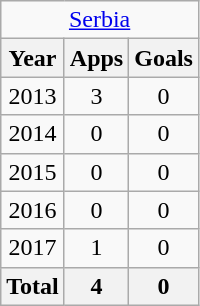<table class="wikitable" style="text-align:center">
<tr>
<td colspan=3><a href='#'>Serbia</a></td>
</tr>
<tr>
<th>Year</th>
<th>Apps</th>
<th>Goals</th>
</tr>
<tr>
<td>2013</td>
<td>3</td>
<td>0</td>
</tr>
<tr>
<td>2014</td>
<td>0</td>
<td>0</td>
</tr>
<tr>
<td>2015</td>
<td>0</td>
<td>0</td>
</tr>
<tr>
<td>2016</td>
<td>0</td>
<td>0</td>
</tr>
<tr>
<td>2017</td>
<td>1</td>
<td>0</td>
</tr>
<tr>
<th>Total</th>
<th>4</th>
<th>0</th>
</tr>
</table>
